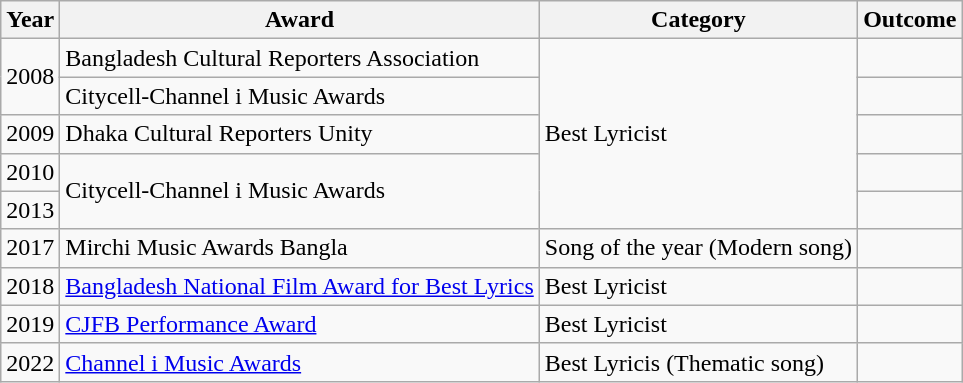<table class="wikitable sortable collapsible">
<tr>
<th>Year</th>
<th>Award</th>
<th>Category</th>
<th>Outcome</th>
</tr>
<tr>
<td rowspan=2>2008</td>
<td>Bangladesh Cultural Reporters Association</td>
<td rowspan=5>Best Lyricist</td>
<td></td>
</tr>
<tr>
<td>Citycell-Channel i Music Awards</td>
<td></td>
</tr>
<tr>
<td>2009</td>
<td>Dhaka Cultural Reporters Unity</td>
<td></td>
</tr>
<tr>
<td>2010</td>
<td rowspan=2>Citycell-Channel i Music Awards</td>
<td></td>
</tr>
<tr>
<td>2013</td>
<td></td>
</tr>
<tr>
<td>2017</td>
<td>Mirchi Music Awards Bangla</td>
<td>Song of the year (Modern song)</td>
<td></td>
</tr>
<tr>
<td>2018</td>
<td><a href='#'>Bangladesh National Film Award for Best Lyrics</a></td>
<td>Best Lyricist</td>
<td></td>
</tr>
<tr>
<td>2019</td>
<td><a href='#'>CJFB Performance Award</a></td>
<td>Best Lyricist</td>
<td></td>
</tr>
<tr>
<td>2022</td>
<td><a href='#'>Channel i Music Awards</a></td>
<td>Best Lyricis (Thematic song)</td>
<td></td>
</tr>
</table>
